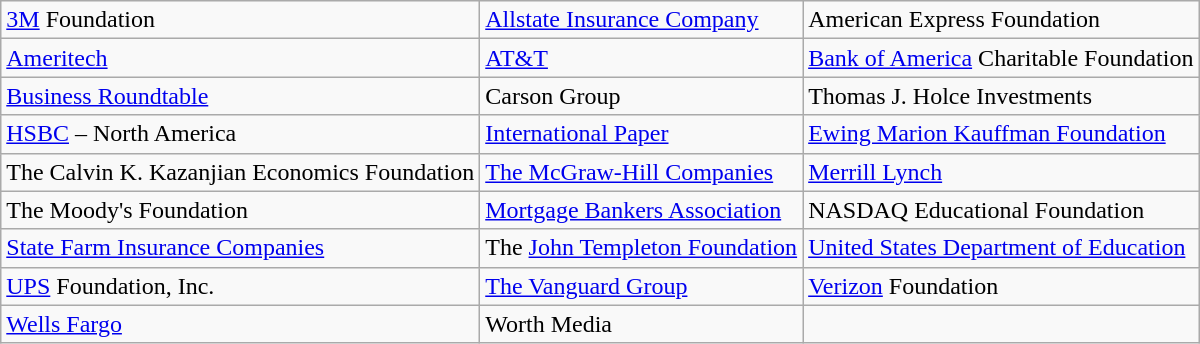<table class="wikitable" border="1">
<tr>
<td><a href='#'>3M</a> Foundation</td>
<td><a href='#'>Allstate Insurance Company</a></td>
<td>American Express Foundation</td>
</tr>
<tr>
<td><a href='#'>Ameritech</a></td>
<td><a href='#'>AT&T</a></td>
<td><a href='#'>Bank of America</a> Charitable Foundation</td>
</tr>
<tr>
<td><a href='#'>Business Roundtable</a></td>
<td>Carson Group</td>
<td>Thomas J. Holce Investments</td>
</tr>
<tr>
<td><a href='#'>HSBC</a> – North America</td>
<td><a href='#'>International Paper</a></td>
<td><a href='#'>Ewing Marion Kauffman Foundation</a></td>
</tr>
<tr>
<td>The Calvin K. Kazanjian Economics Foundation</td>
<td><a href='#'>The McGraw-Hill Companies</a></td>
<td><a href='#'>Merrill Lynch</a></td>
</tr>
<tr>
<td>The Moody's Foundation</td>
<td><a href='#'>Mortgage Bankers Association</a></td>
<td>NASDAQ Educational Foundation</td>
</tr>
<tr>
<td><a href='#'>State Farm Insurance Companies</a></td>
<td>The <a href='#'>John Templeton Foundation</a></td>
<td><a href='#'>United States Department of Education</a></td>
</tr>
<tr>
<td><a href='#'>UPS</a> Foundation, Inc.</td>
<td><a href='#'>The Vanguard Group</a></td>
<td><a href='#'>Verizon</a> Foundation</td>
</tr>
<tr>
<td><a href='#'>Wells Fargo</a></td>
<td>Worth Media</td>
<td></td>
</tr>
</table>
